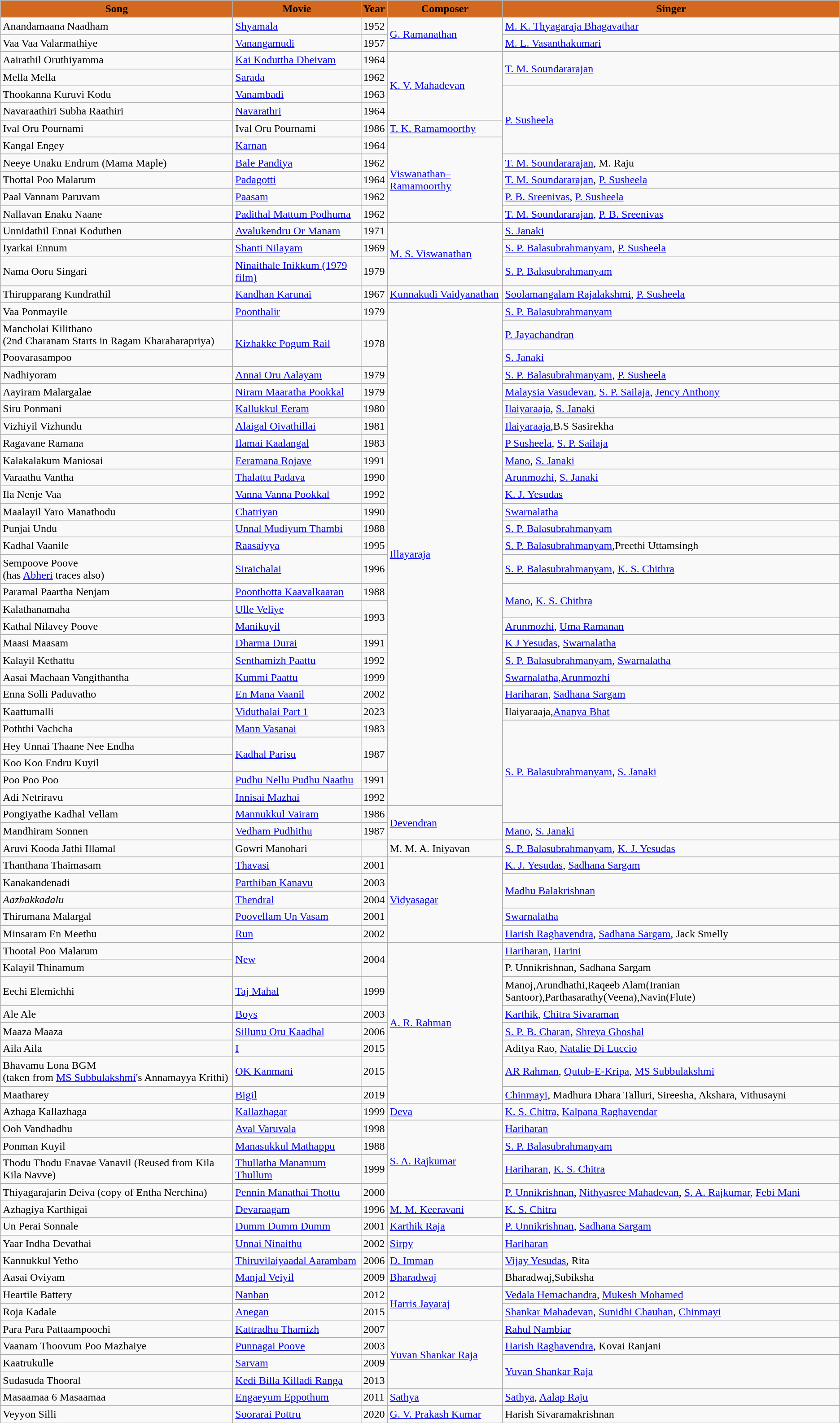<table class="wikitable">
<tr>
<th style="background:#D2691E">Song</th>
<th style="background:#D2691E">Movie</th>
<th style="background:#D2691E">Year</th>
<th style="background:#D2691E">Composer</th>
<th style="background:#D2691E">Singer</th>
</tr>
<tr>
<td>Anandamaana Naadham</td>
<td><a href='#'>Shyamala</a></td>
<td>1952</td>
<td rowspan=2><a href='#'>G. Ramanathan</a></td>
<td><a href='#'>M. K. Thyagaraja Bhagavathar</a></td>
</tr>
<tr>
<td>Vaa Vaa Valarmathiye</td>
<td><a href='#'>Vanangamudi</a></td>
<td>1957</td>
<td><a href='#'>M. L. Vasanthakumari</a></td>
</tr>
<tr>
<td>Aairathil Oruthiyamma</td>
<td><a href='#'>Kai Koduttha Dheivam</a></td>
<td>1964</td>
<td rowspan=4><a href='#'>K. V. Mahadevan</a></td>
<td rowspan=2><a href='#'>T. M. Soundararajan</a></td>
</tr>
<tr>
<td>Mella Mella</td>
<td><a href='#'>Sarada</a></td>
<td>1962</td>
</tr>
<tr>
<td>Thookanna Kuruvi Kodu</td>
<td><a href='#'>Vanambadi</a></td>
<td>1963</td>
<td rowspan=4><a href='#'>P. Susheela</a></td>
</tr>
<tr>
<td>Navaraathiri Subha Raathiri</td>
<td><a href='#'>Navarathri</a></td>
<td>1964</td>
</tr>
<tr>
<td>Ival Oru Pournami</td>
<td>Ival Oru Pournami</td>
<td>1986</td>
<td><a href='#'>T. K. Ramamoorthy</a></td>
</tr>
<tr>
<td>Kangal Engey</td>
<td><a href='#'>Karnan</a></td>
<td>1964</td>
<td rowspan=5><a href='#'>Viswanathan–Ramamoorthy</a></td>
</tr>
<tr>
<td>Neeye Unaku Endrum (Mama Maple)</td>
<td><a href='#'>Bale Pandiya</a></td>
<td>1962</td>
<td><a href='#'>T. M. Soundararajan</a>, M. Raju</td>
</tr>
<tr>
<td>Thottal Poo Malarum</td>
<td><a href='#'>Padagotti</a></td>
<td>1964</td>
<td><a href='#'>T. M. Soundararajan</a>, <a href='#'>P. Susheela</a></td>
</tr>
<tr>
<td>Paal Vannam Paruvam</td>
<td><a href='#'>Paasam</a></td>
<td>1962</td>
<td><a href='#'>P. B. Sreenivas</a>, <a href='#'>P. Susheela</a></td>
</tr>
<tr>
<td>Nallavan Enaku Naane</td>
<td><a href='#'>Padithal Mattum Podhuma</a></td>
<td>1962</td>
<td><a href='#'>T. M. Soundararajan</a>, <a href='#'>P. B. Sreenivas</a></td>
</tr>
<tr>
<td>Unnidathil Ennai Koduthen</td>
<td><a href='#'>Avalukendru Or Manam</a></td>
<td>1971</td>
<td rowspan="3"><a href='#'>M. S. Viswanathan</a></td>
<td><a href='#'>S. Janaki</a></td>
</tr>
<tr>
<td>Iyarkai Ennum</td>
<td><a href='#'>Shanti Nilayam</a></td>
<td>1969</td>
<td><a href='#'>S. P. Balasubrahmanyam</a>, <a href='#'>P. Susheela</a></td>
</tr>
<tr>
<td>Nama Ooru Singari</td>
<td><a href='#'>Ninaithale Inikkum (1979 film)</a></td>
<td>1979</td>
<td><a href='#'>S. P. Balasubrahmanyam</a></td>
</tr>
<tr>
<td>Thirupparang Kundrathil</td>
<td><a href='#'>Kandhan Karunai</a></td>
<td>1967</td>
<td><a href='#'>Kunnakudi Vaidyanathan</a></td>
<td><a href='#'>Soolamangalam Rajalakshmi</a>, <a href='#'>P. Susheela</a></td>
</tr>
<tr>
<td>Vaa Ponmayile</td>
<td><a href='#'>Poonthalir</a></td>
<td>1979</td>
<td rowspan="28"><a href='#'>Illayaraja</a></td>
<td><a href='#'>S. P. Balasubrahmanyam</a></td>
</tr>
<tr>
<td>Mancholai Kilithano<br>(2nd Charanam Starts in Ragam Kharaharapriya)</td>
<td rowspan="2"><a href='#'>Kizhakke Pogum Rail</a></td>
<td rowspan="2">1978</td>
<td><a href='#'>P. Jayachandran</a></td>
</tr>
<tr>
<td>Poovarasampoo</td>
<td><a href='#'>S. Janaki</a></td>
</tr>
<tr>
<td>Nadhiyoram</td>
<td><a href='#'>Annai Oru Aalayam</a></td>
<td>1979</td>
<td><a href='#'>S. P. Balasubrahmanyam</a>, <a href='#'>P. Susheela</a></td>
</tr>
<tr>
<td>Aayiram Malargalae</td>
<td><a href='#'>Niram Maaratha Pookkal</a></td>
<td>1979</td>
<td><a href='#'>Malaysia Vasudevan</a>, <a href='#'>S. P. Sailaja</a>, <a href='#'>Jency Anthony</a></td>
</tr>
<tr>
<td>Siru Ponmani</td>
<td><a href='#'>Kallukkul Eeram</a></td>
<td>1980</td>
<td><a href='#'>Ilaiyaraaja</a>, <a href='#'>S. Janaki</a></td>
</tr>
<tr>
<td>Vizhiyil Vizhundu</td>
<td><a href='#'>Alaigal Oivathillai</a></td>
<td>1981</td>
<td><a href='#'>Ilaiyaraaja</a>,B.S Sasirekha</td>
</tr>
<tr>
<td>Ragavane Ramana</td>
<td><a href='#'>Ilamai Kaalangal</a></td>
<td>1983</td>
<td><a href='#'>P Susheela</a>, <a href='#'>S. P. Sailaja</a></td>
</tr>
<tr>
<td>Kalakalakum Maniosai</td>
<td><a href='#'>Eeramana Rojave</a></td>
<td>1991</td>
<td><a href='#'>Mano</a>, <a href='#'>S. Janaki</a></td>
</tr>
<tr>
<td>Varaathu Vantha</td>
<td><a href='#'>Thalattu Padava</a></td>
<td>1990</td>
<td><a href='#'>Arunmozhi</a>, <a href='#'>S. Janaki</a></td>
</tr>
<tr>
<td>Ila Nenje Vaa</td>
<td><a href='#'>Vanna Vanna Pookkal</a></td>
<td>1992</td>
<td><a href='#'>K. J. Yesudas</a></td>
</tr>
<tr>
<td>Maalayil Yaro Manathodu</td>
<td><a href='#'>Chatriyan</a></td>
<td>1990</td>
<td><a href='#'>Swarnalatha</a></td>
</tr>
<tr>
<td>Punjai Undu</td>
<td><a href='#'>Unnal Mudiyum Thambi</a></td>
<td>1988</td>
<td><a href='#'>S. P. Balasubrahmanyam</a></td>
</tr>
<tr>
<td>Kadhal Vaanile</td>
<td><a href='#'>Raasaiyya</a></td>
<td>1995</td>
<td><a href='#'>S. P. Balasubrahmanyam</a>,Preethi Uttamsingh</td>
</tr>
<tr>
<td>Sempoove Poove<br>(has <a href='#'>Abheri</a> traces also)</td>
<td><a href='#'>Siraichalai</a></td>
<td>1996</td>
<td><a href='#'>S. P. Balasubrahmanyam</a>, <a href='#'>K. S. Chithra</a></td>
</tr>
<tr>
<td>Paramal Paartha Nenjam</td>
<td><a href='#'>Poonthotta Kaavalkaaran</a></td>
<td>1988</td>
<td rowspan=2><a href='#'>Mano</a>, <a href='#'>K. S. Chithra</a></td>
</tr>
<tr>
<td>Kalathanamaha</td>
<td><a href='#'>Ulle Veliye</a></td>
<td rowspan=2>1993</td>
</tr>
<tr>
<td>Kathal Nilavey Poove</td>
<td><a href='#'>Manikuyil</a></td>
<td><a href='#'>Arunmozhi</a>, <a href='#'>Uma Ramanan</a></td>
</tr>
<tr>
<td>Maasi Maasam</td>
<td><a href='#'>Dharma Durai</a></td>
<td>1991</td>
<td><a href='#'>K J Yesudas</a>, <a href='#'>Swarnalatha</a></td>
</tr>
<tr>
<td>Kalayil Kethattu</td>
<td><a href='#'>Senthamizh Paattu</a></td>
<td>1992</td>
<td><a href='#'>S. P. Balasubrahmanyam</a>, <a href='#'>Swarnalatha</a></td>
</tr>
<tr>
<td>Aasai Machaan Vangithantha</td>
<td><a href='#'>Kummi Paattu</a></td>
<td>1999</td>
<td><a href='#'>Swarnalatha</a>,<a href='#'>Arunmozhi</a></td>
</tr>
<tr>
<td>Enna Solli Paduvatho</td>
<td><a href='#'>En Mana Vaanil</a></td>
<td>2002</td>
<td><a href='#'>Hariharan</a>, <a href='#'>Sadhana Sargam</a></td>
</tr>
<tr>
<td>Kaattumalli</td>
<td><a href='#'>Viduthalai Part 1</a></td>
<td>2023</td>
<td>Ilaiyaraaja,<a href='#'>Ananya Bhat</a></td>
</tr>
<tr>
<td>Poththi Vachcha</td>
<td><a href='#'>Mann Vasanai</a></td>
<td>1983</td>
<td rowspan="6"><a href='#'>S. P. Balasubrahmanyam</a>, <a href='#'>S. Janaki</a></td>
</tr>
<tr>
<td>Hey Unnai Thaane Nee Endha</td>
<td rowspan=2><a href='#'>Kadhal Parisu</a></td>
<td rowspan=2>1987</td>
</tr>
<tr>
<td>Koo Koo Endru Kuyil</td>
</tr>
<tr>
<td>Poo Poo Poo</td>
<td><a href='#'>Pudhu Nellu Pudhu Naathu</a></td>
<td>1991</td>
</tr>
<tr>
<td>Adi Netriravu</td>
<td><a href='#'>Innisai Mazhai</a></td>
<td>1992</td>
</tr>
<tr>
<td>Pongiyathe Kadhal Vellam</td>
<td><a href='#'>Mannukkul Vairam</a></td>
<td>1986</td>
<td rowspan="2"><a href='#'>Devendran</a></td>
</tr>
<tr>
<td>Mandhiram Sonnen</td>
<td><a href='#'>Vedham Pudhithu</a></td>
<td>1987</td>
<td><a href='#'>Mano</a>, <a href='#'>S. Janaki</a></td>
</tr>
<tr>
<td>Aruvi Kooda Jathi Illamal</td>
<td>Gowri Manohari</td>
<td></td>
<td>M. M. A. Iniyavan</td>
<td><a href='#'>S. P. Balasubrahmanyam</a>, <a href='#'>K. J. Yesudas</a></td>
</tr>
<tr>
<td>Thanthana Thaimasam</td>
<td><a href='#'>Thavasi</a></td>
<td>2001</td>
<td rowspan="5"><a href='#'>Vidyasagar</a></td>
<td><a href='#'>K. J. Yesudas</a>, <a href='#'>Sadhana Sargam</a></td>
</tr>
<tr>
<td>Kanakandenadi</td>
<td><a href='#'>Parthiban Kanavu</a></td>
<td>2003</td>
<td rowspan=2><a href='#'>Madhu Balakrishnan</a></td>
</tr>
<tr>
<td><em>Aazhakkadalu</em></td>
<td><a href='#'>Thendral</a></td>
<td>2004</td>
</tr>
<tr>
<td>Thirumana Malargal</td>
<td><a href='#'>Poovellam Un Vasam</a></td>
<td>2001</td>
<td><a href='#'>Swarnalatha</a></td>
</tr>
<tr>
<td>Minsaram En Meethu</td>
<td><a href='#'>Run</a></td>
<td>2002</td>
<td><a href='#'>Harish Raghavendra</a>, <a href='#'>Sadhana Sargam</a>, Jack Smelly</td>
</tr>
<tr>
<td>Thootal Poo Malarum</td>
<td rowspan=2><a href='#'>New</a></td>
<td rowspan=2>2004</td>
<td rowspan="8"><a href='#'>A. R. Rahman</a></td>
<td><a href='#'>Hariharan</a>, <a href='#'>Harini</a></td>
</tr>
<tr>
<td>Kalayil Thinamum</td>
<td>P. Unnikrishnan, Sadhana Sargam</td>
</tr>
<tr>
<td>Eechi Elemichhi</td>
<td><a href='#'>Taj Mahal</a></td>
<td>1999</td>
<td>Manoj,Arundhathi,Raqeeb Alam(Iranian Santoor),Parthasarathy(Veena),Navin(Flute)</td>
</tr>
<tr>
<td>Ale Ale</td>
<td><a href='#'>Boys</a></td>
<td>2003</td>
<td><a href='#'>Karthik</a>, <a href='#'>Chitra Sivaraman</a></td>
</tr>
<tr>
<td>Maaza Maaza</td>
<td><a href='#'>Sillunu Oru Kaadhal</a></td>
<td>2006</td>
<td><a href='#'>S. P. B. Charan</a>, <a href='#'>Shreya Ghoshal</a></td>
</tr>
<tr>
<td>Aila Aila</td>
<td><a href='#'>I</a></td>
<td>2015</td>
<td>Aditya Rao, <a href='#'>Natalie Di Luccio</a></td>
</tr>
<tr>
<td>Bhavamu Lona BGM<br>(taken from <a href='#'>MS Subbulakshmi</a>'s Annamayya Krithi)</td>
<td><a href='#'>OK Kanmani</a></td>
<td>2015</td>
<td><a href='#'>AR Rahman</a>, <a href='#'>Qutub-E-Kripa</a>, <a href='#'>MS Subbulakshmi</a></td>
</tr>
<tr>
<td>Maatharey</td>
<td><a href='#'>Bigil</a></td>
<td>2019</td>
<td><a href='#'>Chinmayi</a>, Madhura Dhara Talluri, Sireesha, Akshara, Vithusayni</td>
</tr>
<tr>
<td>Azhaga Kallazhaga</td>
<td><a href='#'>Kallazhagar</a></td>
<td>1999</td>
<td><a href='#'>Deva</a></td>
<td><a href='#'>K. S. Chitra</a>, <a href='#'>Kalpana Raghavendar</a></td>
</tr>
<tr>
<td>Ooh Vandhadhu</td>
<td><a href='#'>Aval Varuvala</a></td>
<td>1998</td>
<td rowspan="4"><a href='#'>S. A. Rajkumar</a></td>
<td><a href='#'>Hariharan</a></td>
</tr>
<tr>
<td>Ponman Kuyil</td>
<td><a href='#'>Manasukkul Mathappu</a></td>
<td>1988</td>
<td><a href='#'>S. P. Balasubrahmanyam</a></td>
</tr>
<tr>
<td>Thodu Thodu Enavae Vanavil (Reused from Kila Kila Navve)</td>
<td><a href='#'>Thullatha Manamum Thullum</a></td>
<td>1999</td>
<td><a href='#'>Hariharan</a>, <a href='#'>K. S. Chitra</a></td>
</tr>
<tr>
<td>Thiyagarajarin Deiva (copy of Entha Nerchina)</td>
<td><a href='#'>Pennin Manathai Thottu</a></td>
<td>2000</td>
<td><a href='#'>P. Unnikrishnan</a>, <a href='#'>Nithyasree Mahadevan</a>, <a href='#'>S. A. Rajkumar</a>, <a href='#'>Febi Mani</a></td>
</tr>
<tr>
<td>Azhagiya Karthigai</td>
<td><a href='#'>Devaraagam</a></td>
<td>1996</td>
<td><a href='#'>M. M. Keeravani</a></td>
<td><a href='#'>K. S. Chitra</a></td>
</tr>
<tr>
<td>Un Perai Sonnale</td>
<td><a href='#'>Dumm Dumm Dumm</a></td>
<td>2001</td>
<td><a href='#'>Karthik Raja</a></td>
<td><a href='#'>P. Unnikrishnan</a>, <a href='#'>Sadhana Sargam</a></td>
</tr>
<tr>
<td>Yaar Indha Devathai</td>
<td><a href='#'>Unnai Ninaithu</a></td>
<td>2002</td>
<td><a href='#'>Sirpy</a></td>
<td><a href='#'>Hariharan</a></td>
</tr>
<tr>
<td>Kannukkul Yetho</td>
<td><a href='#'>Thiruvilaiyaadal Aarambam</a></td>
<td>2006</td>
<td><a href='#'>D. Imman</a></td>
<td><a href='#'>Vijay Yesudas</a>, Rita</td>
</tr>
<tr>
<td>Aasai Oviyam</td>
<td><a href='#'>Manjal Veiyil</a></td>
<td>2009</td>
<td><a href='#'>Bharadwaj</a></td>
<td>Bharadwaj,Subiksha</td>
</tr>
<tr>
<td>Heartile Battery</td>
<td><a href='#'>Nanban</a></td>
<td>2012</td>
<td Rowspan=2><a href='#'>Harris Jayaraj</a></td>
<td><a href='#'>Vedala Hemachandra</a>, <a href='#'>Mukesh Mohamed</a></td>
</tr>
<tr>
<td>Roja Kadale</td>
<td><a href='#'>Anegan</a></td>
<td>2015</td>
<td><a href='#'>Shankar Mahadevan</a>, <a href='#'>Sunidhi Chauhan</a>, <a href='#'>Chinmayi</a></td>
</tr>
<tr>
<td>Para Para Pattaampoochi</td>
<td><a href='#'>Kattradhu Thamizh</a></td>
<td>2007</td>
<td rowspan=4><a href='#'>Yuvan Shankar Raja</a></td>
<td><a href='#'>Rahul Nambiar</a></td>
</tr>
<tr>
<td>Vaanam Thoovum Poo Mazhaiye</td>
<td><a href='#'>Punnagai Poove</a></td>
<td>2003</td>
<td><a href='#'>Harish Raghavendra</a>, Kovai Ranjani</td>
</tr>
<tr>
<td>Kaatrukulle</td>
<td><a href='#'>Sarvam</a></td>
<td>2009</td>
<td rowspan=2><a href='#'>Yuvan Shankar Raja</a></td>
</tr>
<tr>
<td>Sudasuda Thooral</td>
<td><a href='#'>Kedi Billa Killadi Ranga</a></td>
<td>2013</td>
</tr>
<tr>
<td>Masaamaa 6 Masaamaa</td>
<td><a href='#'>Engaeyum Eppothum</a></td>
<td>2011</td>
<td><a href='#'>Sathya</a></td>
<td><a href='#'>Sathya</a>, <a href='#'>Aalap Raju</a></td>
</tr>
<tr>
<td>Veyyon Silli</td>
<td><a href='#'>Soorarai Pottru</a></td>
<td>2020</td>
<td><a href='#'>G. V. Prakash Kumar</a></td>
<td>Harish Sivaramakrishnan</td>
</tr>
</table>
